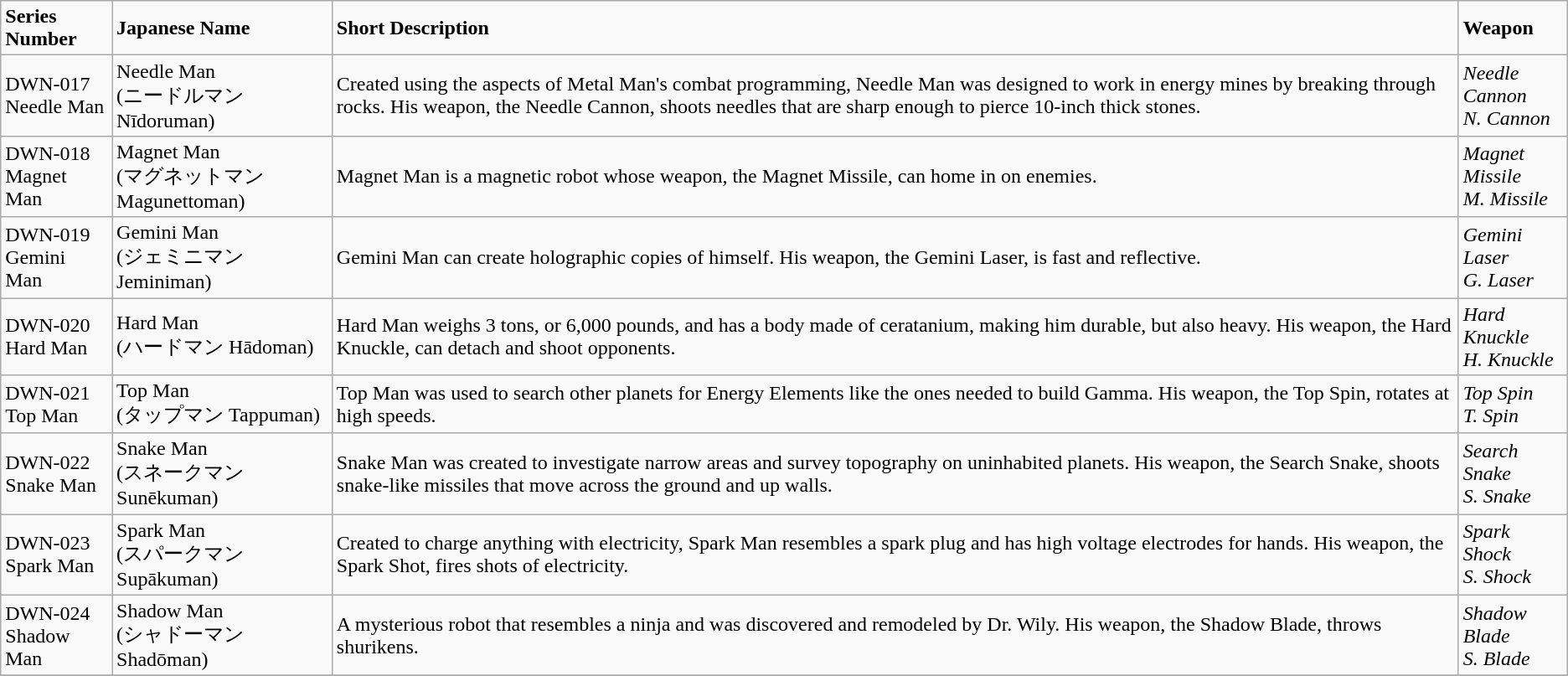<table class="wikitable">
<tr>
<td><strong>Series Number</strong></td>
<td><strong>Japanese Name</strong></td>
<td><strong>Short Description</strong></td>
<td><strong>Weapon</strong></td>
</tr>
<tr>
<td>DWN-017<br>Needle Man</td>
<td>Needle Man<br>(ニードルマン Nīdoruman)</td>
<td>Created using the aspects of Metal Man's combat programming, Needle Man was designed to work in energy mines by breaking through rocks. His weapon, the Needle Cannon,  shoots needles that are sharp enough to pierce 10-inch thick stones.</td>
<td><em>Needle Cannon</em><br><em>N. Cannon</em></td>
</tr>
<tr>
<td>DWN-018<br>Magnet Man</td>
<td>Magnet Man<br>(マグネットマン Magunettoman)</td>
<td>Magnet Man is a magnetic robot whose weapon, the Magnet Missile, can home in on enemies.</td>
<td><em>Magnet Missile</em><br><em>M. Missile</em></td>
</tr>
<tr>
<td>DWN-019<br>Gemini Man</td>
<td>Gemini Man<br>(ジェミニマン Jeminiman)</td>
<td>Gemini Man can create holographic copies of himself. His weapon, the Gemini Laser, is fast and reflective.</td>
<td><em>Gemini Laser</em><br><em>G. Laser</em></td>
</tr>
<tr>
<td>DWN-020<br>Hard Man</td>
<td>Hard Man<br>(ハードマン Hādoman)</td>
<td>Hard Man weighs 3 tons, or 6,000 pounds, and has a body made of ceratanium, making him durable, but also heavy. His weapon, the Hard Knuckle, can detach and shoot  opponents.</td>
<td><em>Hard Knuckle</em><br><em>H. Knuckle</em></td>
</tr>
<tr>
<td>DWN-021<br>Top Man</td>
<td>Top Man<br>(タップマン Tappuman)</td>
<td>Top Man was used to search other planets for Energy Elements like the ones needed to build Gamma. His weapon, the Top Spin, rotates at high speeds.</td>
<td><em>Top Spin</em><br><em>T. Spin</em></td>
</tr>
<tr>
<td>DWN-022<br>Snake Man</td>
<td>Snake Man<br>(スネークマン Sunēkuman)</td>
<td>Snake Man was created to investigate narrow areas and survey topography on uninhabited planets. His weapon, the Search Snake, shoots snake-like missiles that move across the ground and up walls.</td>
<td><em>Search Snake</em><br><em>S. Snake</em></td>
</tr>
<tr>
<td>DWN-023<br>Spark Man</td>
<td>Spark Man<br>(スパークマン Supākuman)</td>
<td>Created to charge anything with electricity, Spark Man resembles a spark plug and has high voltage electrodes for hands. His weapon, the Spark Shot, fires shots of electricity.</td>
<td><em>Spark Shock</em><br><em>S. Shock</em></td>
</tr>
<tr>
<td>DWN-024<br>Shadow Man</td>
<td>Shadow Man<br>(シャドーマン Shadōman)</td>
<td>A mysterious robot that resembles a ninja and was discovered and remodeled by Dr. Wily. His weapon, the Shadow Blade, throws shurikens.</td>
<td><em>Shadow Blade</em><br><em>S. Blade</em></td>
</tr>
<tr>
</tr>
</table>
